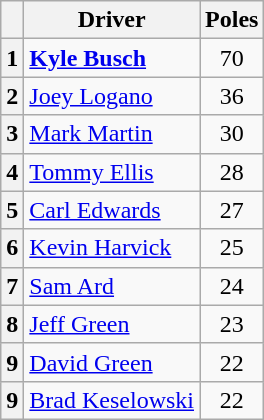<table class="wikitable">
<tr>
<th></th>
<th>Driver</th>
<th>Poles</th>
</tr>
<tr>
<th>1</th>
<td> <strong><a href='#'>Kyle Busch</a></strong></td>
<td align="center">70</td>
</tr>
<tr>
<th>2</th>
<td> <a href='#'>Joey Logano</a></td>
<td align="center">36</td>
</tr>
<tr>
<th>3</th>
<td> <a href='#'>Mark Martin</a></td>
<td align="center">30</td>
</tr>
<tr>
<th>4</th>
<td> <a href='#'>Tommy Ellis</a></td>
<td align="center">28</td>
</tr>
<tr>
<th>5</th>
<td> <a href='#'>Carl Edwards</a></td>
<td align="center">27</td>
</tr>
<tr>
<th>6</th>
<td> <a href='#'>Kevin Harvick</a></td>
<td align="center">25</td>
</tr>
<tr>
<th>7</th>
<td> <a href='#'>Sam Ard</a></td>
<td align="center">24</td>
</tr>
<tr>
<th>8</th>
<td><strong></strong> <a href='#'>Jeff Green</a></td>
<td align="center">23</td>
</tr>
<tr>
<th>9</th>
<td> <a href='#'>David Green</a></td>
<td align="center">22</td>
</tr>
<tr>
<th>9</th>
<td> <a href='#'>Brad Keselowski</a></td>
<td align="center">22</td>
</tr>
</table>
